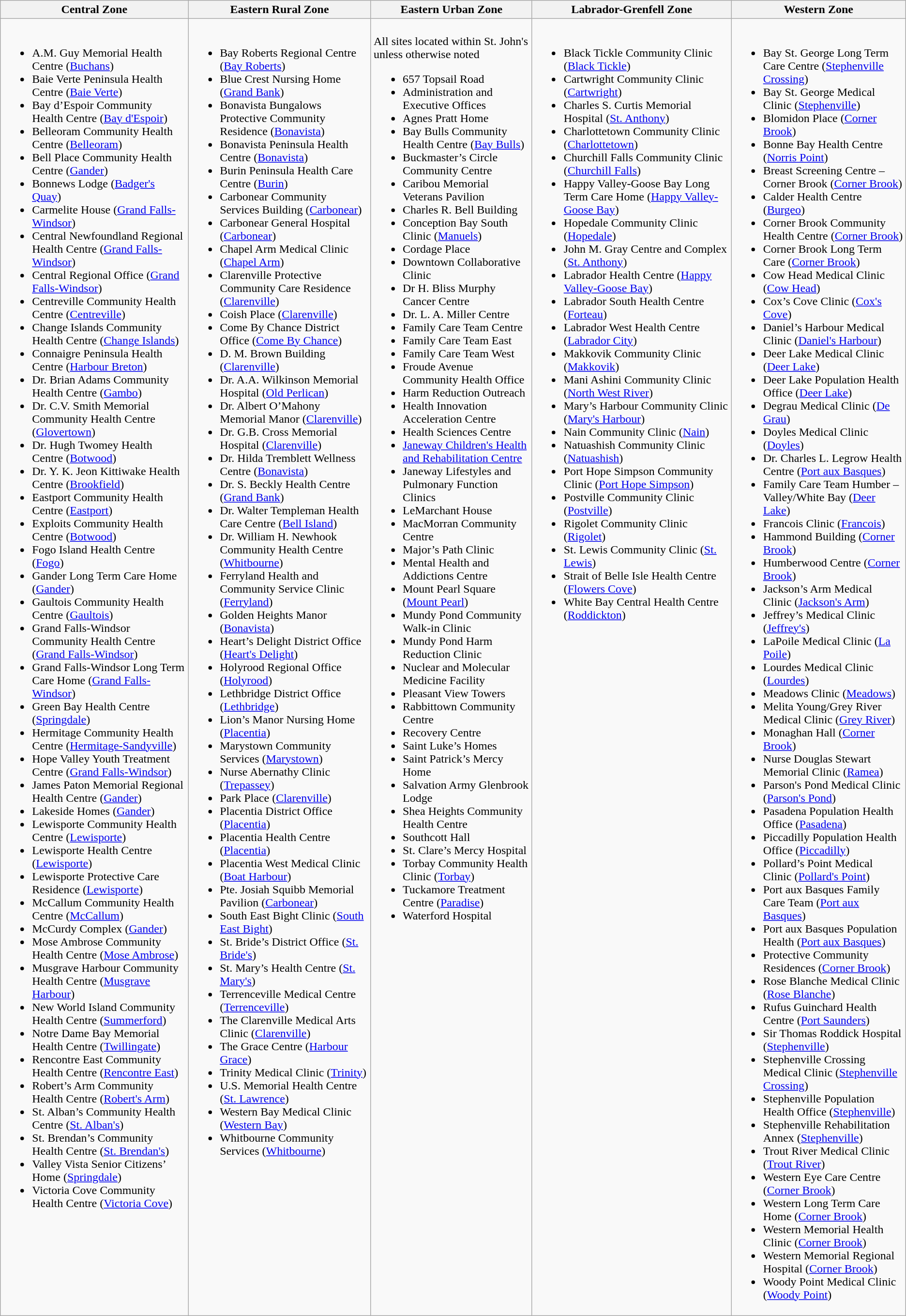<table class="wikitable">
<tr>
<th>Central Zone</th>
<th>Eastern Rural Zone</th>
<th>Eastern Urban Zone</th>
<th>Labrador-Grenfell Zone</th>
<th>Western Zone</th>
</tr>
<tr>
<td style=vertical-align:top><br><ul><li>A.M. Guy Memorial Health Centre (<a href='#'>Buchans</a>)</li><li>Baie Verte Peninsula Health Centre (<a href='#'>Baie Verte</a>)</li><li>Bay d’Espoir Community Health Centre (<a href='#'>Bay d'Espoir</a>)</li><li>Belleoram Community Health Centre (<a href='#'>Belleoram</a>)</li><li>Bell Place Community Health Centre (<a href='#'>Gander</a>)</li><li>Bonnews Lodge (<a href='#'>Badger's Quay</a>)</li><li>Carmelite House (<a href='#'>Grand Falls-Windsor</a>)</li><li>Central Newfoundland Regional Health Centre (<a href='#'>Grand Falls-Windsor</a>)</li><li>Central Regional Office (<a href='#'>Grand Falls-Windsor</a>)</li><li>Centreville Community Health Centre (<a href='#'>Centreville</a>)</li><li>Change Islands Community Health Centre (<a href='#'>Change Islands</a>)</li><li>Connaigre Peninsula Health Centre (<a href='#'>Harbour Breton</a>)</li><li>Dr. Brian Adams Community Health Centre (<a href='#'>Gambo</a>)</li><li>Dr. C.V. Smith Memorial Community Health Centre (<a href='#'>Glovertown</a>)</li><li>Dr. Hugh Twomey Health Centre (<a href='#'>Botwood</a>)</li><li>Dr. Y. K. Jeon Kittiwake Health Centre (<a href='#'>Brookfield</a>)</li><li>Eastport Community Health Centre (<a href='#'>Eastport</a>)</li><li>Exploits Community Health Centre (<a href='#'>Botwood</a>)</li><li>Fogo Island Health Centre (<a href='#'>Fogo</a>)</li><li>Gander Long Term Care Home (<a href='#'>Gander</a>)</li><li>Gaultois Community Health Centre (<a href='#'>Gaultois</a>)</li><li>Grand Falls-Windsor Community Health Centre (<a href='#'>Grand Falls-Windsor</a>)</li><li>Grand Falls-Windsor Long Term Care Home (<a href='#'>Grand Falls-Windsor</a>)</li><li>Green Bay Health Centre (<a href='#'>Springdale</a>)</li><li>Hermitage Community Health Centre (<a href='#'>Hermitage-Sandyville</a>)</li><li>Hope Valley Youth Treatment Centre (<a href='#'>Grand Falls-Windsor</a>)</li><li>James Paton Memorial Regional Health Centre (<a href='#'>Gander</a>)</li><li>Lakeside Homes (<a href='#'>Gander</a>)</li><li>Lewisporte Community Health Centre (<a href='#'>Lewisporte</a>)</li><li>Lewisporte Health Centre (<a href='#'>Lewisporte</a>)</li><li>Lewisporte Protective Care Residence (<a href='#'>Lewisporte</a>)</li><li>McCallum Community Health Centre (<a href='#'>McCallum</a>)</li><li>McCurdy Complex (<a href='#'>Gander</a>)</li><li>Mose Ambrose Community Health Centre (<a href='#'>Mose Ambrose</a>)</li><li>Musgrave Harbour Community Health Centre (<a href='#'>Musgrave Harbour</a>)</li><li>New World Island Community Health Centre (<a href='#'>Summerford</a>)</li><li>Notre Dame Bay Memorial Health Centre (<a href='#'>Twillingate</a>)</li><li>Rencontre East Community Health Centre (<a href='#'>Rencontre East</a>)</li><li>Robert’s Arm Community Health Centre (<a href='#'>Robert's Arm</a>)</li><li>St. Alban’s Community Health Centre (<a href='#'>St. Alban's</a>)</li><li>St. Brendan’s Community Health Centre (<a href='#'>St. Brendan's</a>)</li><li>Valley Vista Senior Citizens’ Home (<a href='#'>Springdale</a>)</li><li>Victoria Cove Community Health Centre (<a href='#'>Victoria Cove</a>) </li></ul></td>
<td style=vertical-align:top><br><ul><li>Bay Roberts Regional Centre (<a href='#'>Bay Roberts</a>)</li><li>Blue Crest Nursing Home (<a href='#'>Grand Bank</a>)</li><li>Bonavista Bungalows Protective Community Residence (<a href='#'>Bonavista</a>)</li><li>Bonavista Peninsula Health Centre (<a href='#'>Bonavista</a>)</li><li>Burin Peninsula Health Care Centre (<a href='#'>Burin</a>)</li><li>Carbonear Community Services Building (<a href='#'>Carbonear</a>)</li><li>Carbonear General Hospital (<a href='#'>Carbonear</a>)</li><li>Chapel Arm Medical Clinic (<a href='#'>Chapel Arm</a>)</li><li>Clarenville Protective Community Care Residence (<a href='#'>Clarenville</a>)</li><li>Coish Place (<a href='#'>Clarenville</a>)</li><li>Come By Chance District Office (<a href='#'>Come By Chance</a>)</li><li>D. M. Brown Building (<a href='#'>Clarenville</a>)</li><li>Dr. A.A. Wilkinson Memorial Hospital (<a href='#'>Old Perlican</a>)</li><li>Dr. Albert O’Mahony Memorial Manor (<a href='#'>Clarenville</a>)</li><li>Dr. G.B. Cross Memorial Hospital (<a href='#'>Clarenville</a>)</li><li>Dr. Hilda Tremblett Wellness Centre (<a href='#'>Bonavista</a>)</li><li>Dr. S. Beckly Health Centre (<a href='#'>Grand Bank</a>)</li><li>Dr. Walter Templeman Health Care Centre (<a href='#'>Bell Island</a>)</li><li>Dr. William H. Newhook Community Health Centre (<a href='#'>Whitbourne</a>)</li><li>Ferryland Health and Community Service Clinic (<a href='#'>Ferryland</a>)</li><li>Golden Heights Manor (<a href='#'>Bonavista</a>)</li><li>Heart’s Delight District Office (<a href='#'>Heart's Delight</a>)</li><li>Holyrood Regional Office (<a href='#'>Holyrood</a>)</li><li>Lethbridge District Office (<a href='#'>Lethbridge</a>)</li><li>Lion’s Manor Nursing Home (<a href='#'>Placentia</a>)</li><li>Marystown Community Services (<a href='#'>Marystown</a>)</li><li>Nurse Abernathy Clinic (<a href='#'>Trepassey</a>)</li><li>Park Place (<a href='#'>Clarenville</a>)</li><li>Placentia District Office (<a href='#'>Placentia</a>)</li><li>Placentia Health Centre (<a href='#'>Placentia</a>)</li><li>Placentia West Medical Clinic (<a href='#'>Boat Harbour</a>)</li><li>Pte. Josiah Squibb Memorial Pavilion (<a href='#'>Carbonear</a>)</li><li>South East Bight Clinic (<a href='#'>South East Bight</a>)</li><li>St. Bride’s District Office (<a href='#'>St. Bride's</a>)</li><li>St. Mary’s Health Centre (<a href='#'>St. Mary's</a>)</li><li>Terrenceville Medical Centre (<a href='#'>Terrenceville</a>)</li><li>The Clarenville Medical Arts Clinic (<a href='#'>Clarenville</a>)</li><li>The Grace Centre (<a href='#'>Harbour Grace</a>)</li><li>Trinity Medical Clinic (<a href='#'>Trinity</a>)</li><li>U.S. Memorial Health Centre (<a href='#'>St. Lawrence</a>)</li><li>Western Bay Medical Clinic (<a href='#'>Western Bay</a>)</li><li>Whitbourne Community Services (<a href='#'>Whitbourne</a>) </li></ul></td>
<td style=vertical-align:top><br>All sites located within St. John's unless otherwise noted<ul><li>657 Topsail Road</li><li>Administration and Executive Offices</li><li>Agnes Pratt Home</li><li>Bay Bulls Community Health Centre (<a href='#'>Bay Bulls</a>)</li><li>Buckmaster’s Circle Community Centre</li><li>Caribou Memorial Veterans Pavilion</li><li>Charles R. Bell Building</li><li>Conception Bay South Clinic (<a href='#'>Manuels</a>)</li><li>Cordage Place</li><li>Downtown Collaborative Clinic</li><li>Dr H. Bliss Murphy Cancer Centre</li><li>Dr. L. A. Miller Centre</li><li>Family Care Team Centre</li><li>Family Care Team East</li><li>Family Care Team West</li><li>Froude Avenue Community Health Office</li><li>Harm Reduction Outreach</li><li>Health Innovation Acceleration Centre</li><li>Health Sciences Centre</li><li><a href='#'>Janeway Children's Health and Rehabilitation Centre</a></li><li>Janeway Lifestyles and Pulmonary Function Clinics</li><li>LeMarchant House</li><li>MacMorran Community Centre</li><li>Major’s Path Clinic</li><li>Mental Health and Addictions Centre</li><li>Mount Pearl Square (<a href='#'>Mount Pearl</a>)</li><li>Mundy Pond Community Walk-in Clinic</li><li>Mundy Pond Harm Reduction Clinic</li><li>Nuclear and Molecular Medicine Facility</li><li>Pleasant View Towers</li><li>Rabbittown Community Centre</li><li>Recovery Centre</li><li>Saint Luke’s Homes</li><li>Saint Patrick’s Mercy Home</li><li>Salvation Army Glenbrook Lodge</li><li>Shea Heights Community Health Centre</li><li>Southcott Hall</li><li>St. Clare’s Mercy Hospital</li><li>Torbay Community Health Clinic (<a href='#'>Torbay</a>)</li><li>Tuckamore Treatment Centre (<a href='#'>Paradise</a>)</li><li>Waterford Hospital </li></ul></td>
<td style=vertical-align:top><br><ul><li>Black Tickle Community Clinic (<a href='#'>Black Tickle</a>)</li><li>Cartwright Community Clinic (<a href='#'>Cartwright</a>)</li><li>Charles S. Curtis Memorial Hospital (<a href='#'>St. Anthony</a>)</li><li>Charlottetown Community Clinic (<a href='#'>Charlottetown</a>)</li><li>Churchill Falls Community Clinic (<a href='#'>Churchill Falls</a>)</li><li>Happy Valley-Goose Bay Long Term Care Home (<a href='#'>Happy Valley-Goose Bay</a>)</li><li>Hopedale Community Clinic (<a href='#'>Hopedale</a>)</li><li>John M. Gray Centre and Complex (<a href='#'>St. Anthony</a>)</li><li>Labrador Health Centre (<a href='#'>Happy Valley-Goose Bay</a>)</li><li>Labrador South Health Centre (<a href='#'>Forteau</a>)</li><li>Labrador West Health Centre (<a href='#'>Labrador City</a>)</li><li>Makkovik Community Clinic (<a href='#'>Makkovik</a>)</li><li>Mani Ashini Community Clinic (<a href='#'>North West River</a>)</li><li>Mary’s Harbour Community Clinic (<a href='#'>Mary's Harbour</a>)</li><li>Nain Community Clinic (<a href='#'>Nain</a>)</li><li>Natuashish Community Clinic (<a href='#'>Natuashish</a>)</li><li>Port Hope Simpson Community Clinic (<a href='#'>Port Hope Simpson</a>)</li><li>Postville Community Clinic (<a href='#'>Postville</a>)</li><li>Rigolet Community Clinic (<a href='#'>Rigolet</a>)</li><li>St. Lewis Community Clinic (<a href='#'>St. Lewis</a>)</li><li>Strait of Belle Isle Health Centre (<a href='#'>Flowers Cove</a>)</li><li>White Bay Central Health Centre (<a href='#'>Roddickton</a>) </li></ul></td>
<td style=vertical-align:top><br><ul><li>Bay St. George Long Term Care Centre (<a href='#'>Stephenville Crossing</a>)</li><li>Bay St. George Medical Clinic (<a href='#'>Stephenville</a>)</li><li>Blomidon Place (<a href='#'>Corner Brook</a>)</li><li>Bonne Bay Health Centre (<a href='#'>Norris Point</a>)</li><li>Breast Screening Centre – Corner Brook (<a href='#'>Corner Brook</a>)</li><li>Calder Health Centre (<a href='#'>Burgeo</a>)</li><li>Corner Brook Community Health Centre (<a href='#'>Corner Brook</a>)</li><li>Corner Brook Long Term Care (<a href='#'>Corner Brook</a>)</li><li>Cow Head Medical Clinic (<a href='#'>Cow Head</a>)</li><li>Cox’s Cove Clinic (<a href='#'>Cox's Cove</a>)</li><li>Daniel’s Harbour Medical Clinic (<a href='#'>Daniel's Harbour</a>)</li><li>Deer Lake Medical Clinic (<a href='#'>Deer Lake</a>)</li><li>Deer Lake Population Health Office (<a href='#'>Deer Lake</a>)</li><li>Degrau Medical Clinic (<a href='#'>De Grau</a>)</li><li>Doyles Medical Clinic (<a href='#'>Doyles</a>)</li><li>Dr. Charles L. Legrow Health Centre (<a href='#'>Port aux Basques</a>)</li><li>Family Care Team Humber – Valley/White Bay (<a href='#'>Deer Lake</a>)</li><li>Francois Clinic (<a href='#'>Francois</a>)</li><li>Hammond Building (<a href='#'>Corner Brook</a>)</li><li>Humberwood Centre (<a href='#'>Corner Brook</a>)</li><li>Jackson’s Arm Medical Clinic (<a href='#'>Jackson's Arm</a>)</li><li>Jeffrey’s Medical Clinic (<a href='#'>Jeffrey's</a>)</li><li>LaPoile Medical Clinic (<a href='#'>La Poile</a>)</li><li>Lourdes Medical Clinic (<a href='#'>Lourdes</a>)</li><li>Meadows Clinic (<a href='#'>Meadows</a>)</li><li>Melita Young/Grey River Medical Clinic (<a href='#'>Grey River</a>)</li><li>Monaghan Hall (<a href='#'>Corner Brook</a>)</li><li>Nurse Douglas Stewart Memorial Clinic (<a href='#'>Ramea</a>)</li><li>Parson's Pond Medical Clinic (<a href='#'>Parson's Pond</a>)</li><li>Pasadena Population Health Office (<a href='#'>Pasadena</a>)</li><li>Piccadilly Population Health Office (<a href='#'>Piccadilly</a>)</li><li>Pollard’s Point Medical Clinic (<a href='#'>Pollard's Point</a>)</li><li>Port aux Basques Family Care Team (<a href='#'>Port aux Basques</a>)</li><li>Port aux Basques Population Health (<a href='#'>Port aux Basques</a>)</li><li>Protective Community Residences (<a href='#'>Corner Brook</a>)</li><li>Rose Blanche Medical Clinic (<a href='#'>Rose Blanche</a>)</li><li>Rufus Guinchard Health Centre (<a href='#'>Port Saunders</a>)</li><li>Sir Thomas Roddick Hospital (<a href='#'>Stephenville</a>)</li><li>Stephenville Crossing Medical Clinic (<a href='#'>Stephenville Crossing</a>)</li><li>Stephenville Population Health Office (<a href='#'>Stephenville</a>)</li><li>Stephenville Rehabilitation Annex (<a href='#'>Stephenville</a>)</li><li>Trout River Medical Clinic (<a href='#'>Trout River</a>)</li><li>Western Eye Care Centre (<a href='#'>Corner Brook</a>)</li><li>Western Long Term Care Home (<a href='#'>Corner Brook</a>)</li><li>Western Memorial Health Clinic (<a href='#'>Corner Brook</a>)</li><li>Western Memorial Regional Hospital (<a href='#'>Corner Brook</a>)</li><li>Woody Point Medical Clinic (<a href='#'>Woody Point</a>) </li></ul></td>
</tr>
</table>
